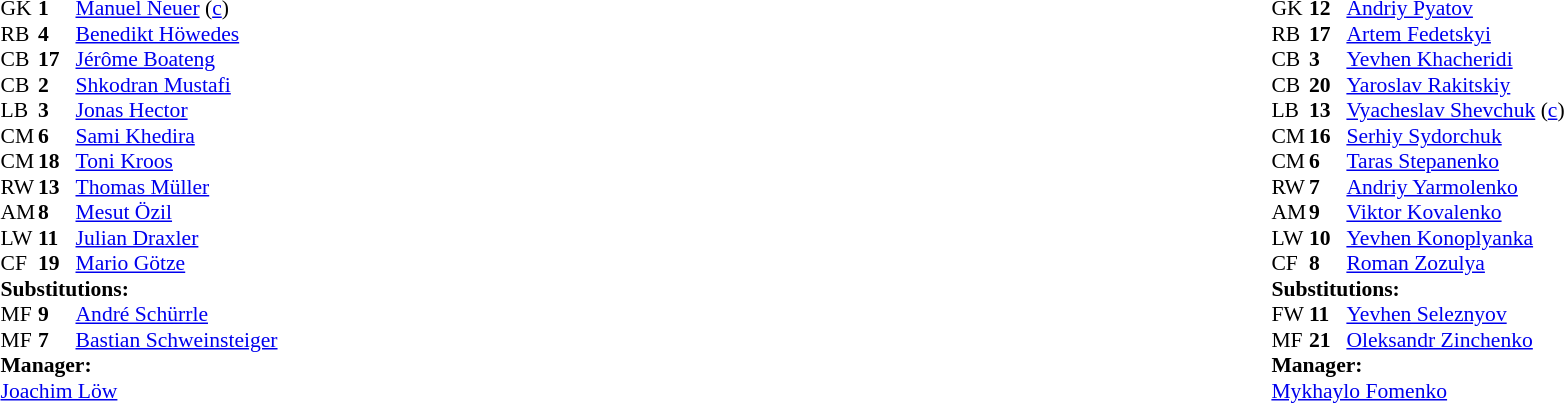<table style="width:100%;">
<tr>
<td style="vertical-align:top; width:40%;"><br><table style="font-size:90%" cellspacing="0" cellpadding="0">
<tr>
<th width="25"></th>
<th width="25"></th>
</tr>
<tr>
<td>GK</td>
<td><strong>1</strong></td>
<td><a href='#'>Manuel Neuer</a> (<a href='#'>c</a>)</td>
</tr>
<tr>
<td>RB</td>
<td><strong>4</strong></td>
<td><a href='#'>Benedikt Höwedes</a></td>
</tr>
<tr>
<td>CB</td>
<td><strong>17</strong></td>
<td><a href='#'>Jérôme Boateng</a></td>
</tr>
<tr>
<td>CB</td>
<td><strong>2</strong></td>
<td><a href='#'>Shkodran Mustafi</a></td>
</tr>
<tr>
<td>LB</td>
<td><strong>3</strong></td>
<td><a href='#'>Jonas Hector</a></td>
</tr>
<tr>
<td>CM</td>
<td><strong>6</strong></td>
<td><a href='#'>Sami Khedira</a></td>
</tr>
<tr>
<td>CM</td>
<td><strong>18</strong></td>
<td><a href='#'>Toni Kroos</a></td>
</tr>
<tr>
<td>RW</td>
<td><strong>13</strong></td>
<td><a href='#'>Thomas Müller</a></td>
</tr>
<tr>
<td>AM</td>
<td><strong>8</strong></td>
<td><a href='#'>Mesut Özil</a></td>
</tr>
<tr>
<td>LW</td>
<td><strong>11</strong></td>
<td><a href='#'>Julian Draxler</a></td>
<td></td>
<td></td>
</tr>
<tr>
<td>CF</td>
<td><strong>19</strong></td>
<td><a href='#'>Mario Götze</a></td>
<td></td>
<td></td>
</tr>
<tr>
<td colspan=3><strong>Substitutions:</strong></td>
</tr>
<tr>
<td>MF</td>
<td><strong>9</strong></td>
<td><a href='#'>André Schürrle</a></td>
<td></td>
<td></td>
</tr>
<tr>
<td>MF</td>
<td><strong>7</strong></td>
<td><a href='#'>Bastian Schweinsteiger</a></td>
<td></td>
<td></td>
</tr>
<tr>
<td colspan=3><strong>Manager:</strong></td>
</tr>
<tr>
<td colspan=3><a href='#'>Joachim Löw</a></td>
</tr>
</table>
</td>
<td valign="top"></td>
<td style="vertical-align:top; width:50%;"><br><table style="font-size:90%; margin:auto;" cellspacing="0" cellpadding="0">
<tr>
<th width=25></th>
<th width=25></th>
</tr>
<tr>
<td>GK</td>
<td><strong>12</strong></td>
<td><a href='#'>Andriy Pyatov</a></td>
</tr>
<tr>
<td>RB</td>
<td><strong>17</strong></td>
<td><a href='#'>Artem Fedetskyi</a></td>
</tr>
<tr>
<td>CB</td>
<td><strong>3</strong></td>
<td><a href='#'>Yevhen Khacheridi</a></td>
</tr>
<tr>
<td>CB</td>
<td><strong>20</strong></td>
<td><a href='#'>Yaroslav Rakitskiy</a></td>
</tr>
<tr>
<td>LB</td>
<td><strong>13</strong></td>
<td><a href='#'>Vyacheslav Shevchuk</a> (<a href='#'>c</a>)</td>
</tr>
<tr>
<td>CM</td>
<td><strong>16</strong></td>
<td><a href='#'>Serhiy Sydorchuk</a></td>
</tr>
<tr>
<td>CM</td>
<td><strong>6</strong></td>
<td><a href='#'>Taras Stepanenko</a></td>
</tr>
<tr>
<td>RW</td>
<td><strong>7</strong></td>
<td><a href='#'>Andriy Yarmolenko</a></td>
</tr>
<tr>
<td>AM</td>
<td><strong>9</strong></td>
<td><a href='#'>Viktor Kovalenko</a></td>
<td></td>
<td></td>
</tr>
<tr>
<td>LW</td>
<td><strong>10</strong></td>
<td><a href='#'>Yevhen Konoplyanka</a></td>
<td></td>
</tr>
<tr>
<td>CF</td>
<td><strong>8</strong></td>
<td><a href='#'>Roman Zozulya</a></td>
<td></td>
<td></td>
</tr>
<tr>
<td colspan=3><strong>Substitutions:</strong></td>
</tr>
<tr>
<td>FW</td>
<td><strong>11</strong></td>
<td><a href='#'>Yevhen Seleznyov</a></td>
<td></td>
<td></td>
</tr>
<tr>
<td>MF</td>
<td><strong>21</strong></td>
<td><a href='#'>Oleksandr Zinchenko</a></td>
<td></td>
<td></td>
</tr>
<tr>
<td colspan=3><strong>Manager:</strong></td>
</tr>
<tr>
<td colspan=3><a href='#'>Mykhaylo Fomenko</a></td>
</tr>
</table>
</td>
</tr>
</table>
